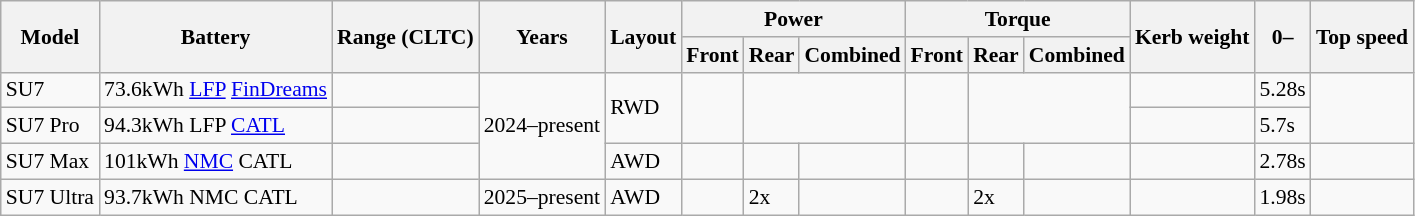<table class="wikitable" style="text-align:left; font-size:90%;">
<tr>
<th rowspan="2">Model</th>
<th rowspan="2">Battery</th>
<th rowspan="2">Range (CLTC)</th>
<th rowspan="2">Years</th>
<th rowspan="2">Layout</th>
<th colspan="3">Power</th>
<th colspan="3">Torque</th>
<th rowspan="2">Kerb weight</th>
<th rowspan="2">0–</th>
<th rowspan="2">Top speed</th>
</tr>
<tr>
<th>Front</th>
<th>Rear</th>
<th>Combined</th>
<th>Front</th>
<th>Rear</th>
<th>Combined</th>
</tr>
<tr>
<td>SU7</td>
<td>73.6kWh <a href='#'>LFP</a> <a href='#'>FinDreams</a></td>
<td></td>
<td rowspan="3">2024–present</td>
<td rowspan="2">RWD</td>
<td rowspan="2"></td>
<td colspan="2" rowspan="2"></td>
<td rowspan="2"></td>
<td colspan="2" rowspan="2"></td>
<td></td>
<td>5.28s</td>
<td rowspan="2"></td>
</tr>
<tr>
<td>SU7 Pro</td>
<td>94.3kWh LFP <a href='#'>CATL</a></td>
<td></td>
<td></td>
<td>5.7s</td>
</tr>
<tr>
<td>SU7 Max</td>
<td>101kWh <a href='#'>NMC</a> CATL</td>
<td></td>
<td>AWD</td>
<td></td>
<td></td>
<td></td>
<td></td>
<td></td>
<td></td>
<td></td>
<td>2.78s</td>
<td></td>
</tr>
<tr>
<td>SU7 Ultra</td>
<td>93.7kWh NMC CATL</td>
<td></td>
<td>2025–present</td>
<td>AWD</td>
<td></td>
<td>2x </td>
<td></td>
<td></td>
<td>2x </td>
<td></td>
<td></td>
<td>1.98s</td>
<td></td>
</tr>
</table>
